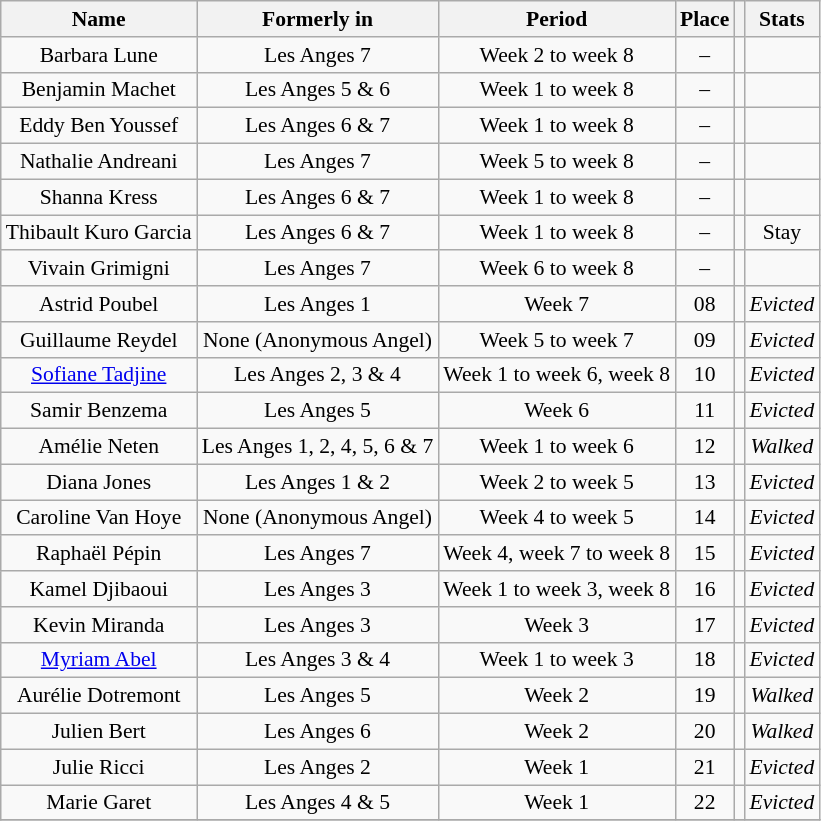<table class="wikitable sortable centre" style="text-align:center;font-size:90%;">
<tr>
<th>Name</th>
<th>Formerly in</th>
<th>Period</th>
<th>Place</th>
<th></th>
<th>Stats</th>
</tr>
<tr>
<td>Barbara Lune</td>
<td>Les Anges 7</td>
<td>Week 2 to week 8</td>
<td>–</td>
<td></td>
<td></td>
</tr>
<tr>
<td>Benjamin Machet</td>
<td>Les Anges 5 & 6</td>
<td>Week 1 to week 8</td>
<td>–</td>
<td></td>
<td></td>
</tr>
<tr>
<td>Eddy Ben Youssef</td>
<td>Les Anges 6 & 7</td>
<td>Week 1 to week 8</td>
<td>–</td>
<td></td>
<td></td>
</tr>
<tr>
<td>Nathalie Andreani</td>
<td>Les Anges 7</td>
<td>Week 5 to week 8</td>
<td>–</td>
<td></td>
<td></td>
</tr>
<tr>
<td>Shanna Kress</td>
<td>Les Anges 6 & 7</td>
<td>Week 1 to week 8</td>
<td>–</td>
<td></td>
<td></td>
</tr>
<tr>
<td>Thibault Kuro Garcia</td>
<td>Les Anges 6 & 7</td>
<td>Week 1 to week 8</td>
<td>–<br></td>
<td></td>
<td>Stay<br></td>
</tr>
<tr>
<td>Vivain Grimigni</td>
<td>Les Anges 7</td>
<td>Week 6 to week 8</td>
<td>–</td>
<td></td>
<td></td>
</tr>
<tr>
<td>Astrid Poubel</td>
<td>Les Anges 1</td>
<td>Week 7</td>
<td>08</td>
<td></td>
<td><em>Evicted</em></td>
</tr>
<tr>
<td>Guillaume Reydel</td>
<td>None (Anonymous Angel)</td>
<td>Week 5 to week 7</td>
<td>09</td>
<td></td>
<td><em>Evicted</em></td>
</tr>
<tr>
<td><a href='#'>Sofiane Tadjine</a></td>
<td>Les Anges 2, 3 & 4</td>
<td>Week 1 to week 6, week 8</td>
<td>10</td>
<td></td>
<td><em>Evicted</em></td>
</tr>
<tr>
<td>Samir Benzema</td>
<td>Les Anges 5</td>
<td>Week 6</td>
<td>11</td>
<td></td>
<td><em>Evicted</em></td>
</tr>
<tr>
<td>Amélie Neten</td>
<td>Les Anges 1, 2, 4, 5, 6 & 7</td>
<td>Week 1 to week 6</td>
<td>12</td>
<td></td>
<td><em>Walked</em></td>
</tr>
<tr>
<td>Diana Jones</td>
<td>Les Anges 1 & 2</td>
<td>Week 2 to week 5</td>
<td>13</td>
<td></td>
<td><em>Evicted</em></td>
</tr>
<tr>
<td>Caroline Van Hoye</td>
<td>None (Anonymous Angel)</td>
<td>Week 4 to week 5</td>
<td>14</td>
<td></td>
<td><em>Evicted</em></td>
</tr>
<tr>
<td>Raphaël Pépin</td>
<td>Les Anges 7</td>
<td>Week 4, week 7 to week 8</td>
<td>15</td>
<td></td>
<td><em>Evicted</em></td>
</tr>
<tr>
<td>Kamel Djibaoui</td>
<td>Les Anges 3</td>
<td>Week 1 to week 3, week 8</td>
<td>16</td>
<td></td>
<td><em>Evicted</em></td>
</tr>
<tr>
<td>Kevin Miranda</td>
<td>Les Anges 3</td>
<td>Week 3</td>
<td>17</td>
<td></td>
<td><em>Evicted</em></td>
</tr>
<tr>
<td><a href='#'>Myriam Abel</a></td>
<td>Les Anges 3 & 4</td>
<td>Week 1 to week 3</td>
<td>18</td>
<td></td>
<td><em>Evicted</em></td>
</tr>
<tr>
<td>Aurélie Dotremont</td>
<td>Les Anges 5</td>
<td>Week 2</td>
<td>19</td>
<td></td>
<td><em>Walked</em></td>
</tr>
<tr>
<td>Julien Bert</td>
<td>Les Anges 6</td>
<td>Week 2</td>
<td>20</td>
<td></td>
<td><em>Walked</em></td>
</tr>
<tr>
<td>Julie Ricci</td>
<td>Les Anges 2</td>
<td>Week 1</td>
<td>21</td>
<td></td>
<td><em>Evicted</em></td>
</tr>
<tr>
<td>Marie Garet</td>
<td>Les Anges 4 & 5</td>
<td>Week 1</td>
<td>22</td>
<td></td>
<td><em>Evicted</em></td>
</tr>
<tr>
</tr>
</table>
